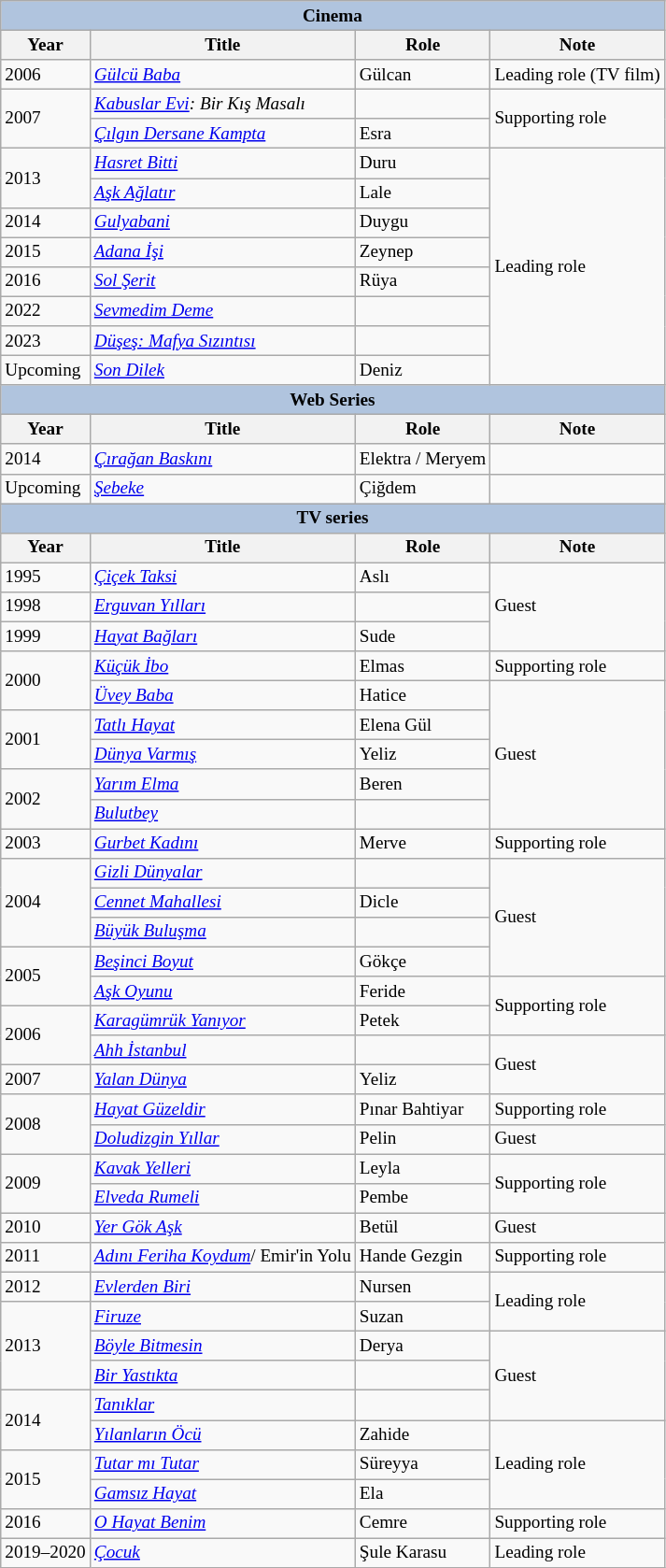<table class="wikitable" style="font-size: 80%;">
<tr>
<th colspan="4" style="background:LightSteelBlue">Cinema</th>
</tr>
<tr>
<th>Year</th>
<th>Title</th>
<th>Role</th>
<th>Note</th>
</tr>
<tr>
<td>2006</td>
<td><em><a href='#'>Gülcü Baba</a></em></td>
<td>Gülcan</td>
<td>Leading role (TV film)</td>
</tr>
<tr>
<td rowspan="2">2007</td>
<td><em><a href='#'>Kabuslar Evi</a>: Bir Kış Masalı</em></td>
<td></td>
<td rowspan="2">Supporting role</td>
</tr>
<tr>
<td><em><a href='#'>Çılgın Dersane Kampta</a></em></td>
<td>Esra</td>
</tr>
<tr>
<td rowspan="2">2013</td>
<td><em><a href='#'>Hasret Bitti</a></em></td>
<td>Duru</td>
<td rowspan="8">Leading role</td>
</tr>
<tr>
<td><em><a href='#'>Aşk Ağlatır</a></em></td>
<td>Lale</td>
</tr>
<tr>
<td>2014</td>
<td><em><a href='#'>Gulyabani</a></em></td>
<td>Duygu</td>
</tr>
<tr>
<td>2015</td>
<td><em><a href='#'>Adana İşi</a></em></td>
<td>Zeynep</td>
</tr>
<tr>
<td>2016</td>
<td><em><a href='#'>Sol Şerit</a></em></td>
<td>Rüya</td>
</tr>
<tr>
<td>2022</td>
<td><em><a href='#'>Sevmedim Deme</a></em></td>
<td></td>
</tr>
<tr>
<td>2023</td>
<td><em><a href='#'>Düşeş: Mafya Sızıntısı</a></em></td>
<td></td>
</tr>
<tr>
<td>Upcoming</td>
<td><em><a href='#'>Son Dilek</a></em></td>
<td>Deniz</td>
</tr>
<tr>
<th colspan="4" style="background:LightSteelBlue">Web Series</th>
</tr>
<tr>
<th>Year</th>
<th>Title</th>
<th>Role</th>
<th>Note</th>
</tr>
<tr>
<td>2014</td>
<td><em><a href='#'>Çırağan Baskını</a></em></td>
<td>Elektra / Meryem</td>
<td></td>
</tr>
<tr>
<td>Upcoming</td>
<td><em><a href='#'>Şebeke</a></em></td>
<td>Çiğdem</td>
<td></td>
</tr>
<tr>
<th colspan="4" style="background:LightSteelBlue">TV series</th>
</tr>
<tr>
<th>Year</th>
<th>Title</th>
<th>Role</th>
<th>Note</th>
</tr>
<tr>
<td>1995</td>
<td><em><a href='#'>Çiçek Taksi</a></em></td>
<td>Aslı</td>
<td rowspan="3">Guest</td>
</tr>
<tr>
<td>1998</td>
<td><em><a href='#'>Erguvan Yılları</a></em></td>
<td></td>
</tr>
<tr>
<td>1999</td>
<td><em><a href='#'>Hayat Bağları</a></em></td>
<td>Sude</td>
</tr>
<tr>
<td rowspan="2">2000</td>
<td><em><a href='#'>Küçük İbo</a></em></td>
<td>Elmas</td>
<td>Supporting role</td>
</tr>
<tr>
<td><em><a href='#'>Üvey Baba</a></em></td>
<td>Hatice</td>
<td rowspan="5">Guest</td>
</tr>
<tr>
<td rowspan="2">2001</td>
<td><em><a href='#'>Tatlı Hayat</a></em></td>
<td>Elena Gül</td>
</tr>
<tr>
<td><em><a href='#'>Dünya Varmış</a></em></td>
<td>Yeliz</td>
</tr>
<tr>
<td rowspan="2">2002</td>
<td><em><a href='#'>Yarım Elma</a></em></td>
<td>Beren</td>
</tr>
<tr>
<td><em><a href='#'>Bulutbey</a></em></td>
<td></td>
</tr>
<tr>
<td>2003</td>
<td><em><a href='#'>Gurbet Kadını</a></em></td>
<td>Merve</td>
<td>Supporting role</td>
</tr>
<tr>
<td rowspan="3">2004</td>
<td><em><a href='#'>Gizli Dünyalar</a></em></td>
<td></td>
<td rowspan="4">Guest</td>
</tr>
<tr>
<td><em><a href='#'>Cennet Mahallesi</a></em></td>
<td>Dicle</td>
</tr>
<tr>
<td><em><a href='#'>Büyük Buluşma</a></em></td>
<td></td>
</tr>
<tr>
<td rowspan="2">2005</td>
<td><em><a href='#'>Beşinci Boyut</a></em></td>
<td>Gökçe</td>
</tr>
<tr>
<td><em><a href='#'>Aşk Oyunu</a></em></td>
<td>Feride</td>
<td rowspan="2">Supporting role</td>
</tr>
<tr>
<td rowspan="2">2006</td>
<td><em><a href='#'>Karagümrük Yanıyor</a></em></td>
<td>Petek</td>
</tr>
<tr>
<td><em><a href='#'>Ahh İstanbul</a></em></td>
<td></td>
<td rowspan="2">Guest</td>
</tr>
<tr>
<td>2007</td>
<td><em><a href='#'>Yalan Dünya</a></em></td>
<td>Yeliz</td>
</tr>
<tr>
<td rowspan="2">2008</td>
<td><em><a href='#'>Hayat Güzeldir</a></em></td>
<td>Pınar Bahtiyar</td>
<td>Supporting role</td>
</tr>
<tr>
<td><em><a href='#'>Doludizgin Yıllar</a></em></td>
<td>Pelin</td>
<td>Guest</td>
</tr>
<tr>
<td rowspan="2">2009</td>
<td><em><a href='#'>Kavak Yelleri</a></em></td>
<td>Leyla</td>
<td rowspan="2">Supporting role</td>
</tr>
<tr>
<td><em><a href='#'>Elveda Rumeli</a></em></td>
<td>Pembe</td>
</tr>
<tr>
<td>2010</td>
<td><em><a href='#'>Yer Gök Aşk</a></em></td>
<td>Betül</td>
<td>Guest</td>
</tr>
<tr>
<td>2011</td>
<td><em><a href='#'>Adını Feriha Koydum</a></em>/ Emir'in Yolu</td>
<td>Hande Gezgin</td>
<td>Supporting role</td>
</tr>
<tr>
<td>2012</td>
<td><em><a href='#'>Evlerden Biri</a></em></td>
<td>Nursen</td>
<td rowspan="2">Leading role</td>
</tr>
<tr>
<td rowspan="3">2013</td>
<td><em><a href='#'>Firuze</a></em></td>
<td>Suzan</td>
</tr>
<tr>
<td><em><a href='#'>Böyle Bitmesin</a></em></td>
<td>Derya</td>
<td rowspan="3">Guest</td>
</tr>
<tr>
<td><em><a href='#'>Bir Yastıkta</a></em></td>
<td></td>
</tr>
<tr>
<td rowspan="2">2014</td>
<td><em><a href='#'>Tanıklar</a></em></td>
</tr>
<tr>
<td><em><a href='#'>Yılanların Öcü</a></em></td>
<td>Zahide</td>
<td rowspan="3">Leading role</td>
</tr>
<tr>
<td rowspan="2">2015</td>
<td><em><a href='#'>Tutar mı Tutar</a></em></td>
<td>Süreyya</td>
</tr>
<tr>
<td><em><a href='#'>Gamsız Hayat</a></em></td>
<td>Ela</td>
</tr>
<tr>
<td>2016</td>
<td><em><a href='#'>O Hayat Benim</a></em></td>
<td>Cemre</td>
<td>Supporting role</td>
</tr>
<tr>
<td>2019–2020</td>
<td><em><a href='#'>Çocuk</a></em></td>
<td>Şule Karasu</td>
<td>Leading role</td>
</tr>
</table>
